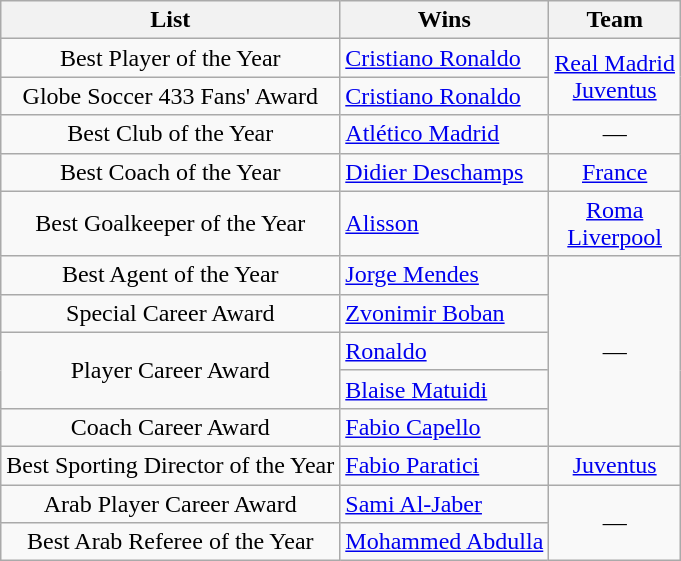<table class="wikitable">
<tr>
<th>List</th>
<th>Wins</th>
<th>Team</th>
</tr>
<tr>
<td rowspan="1" align="center">Best Player of the Year</td>
<td align="left"> <a href='#'>Cristiano Ronaldo</a></td>
<td rowspan="2" align="center"> <a href='#'>Real Madrid</a><br> <a href='#'>Juventus</a></td>
</tr>
<tr>
<td rowspan="1" align="center">Globe Soccer 433 Fans' Award</td>
<td align="left"> <a href='#'>Cristiano Ronaldo</a></td>
</tr>
<tr>
<td rowspan="1" align="center">Best Club of the Year</td>
<td align="left"> <a href='#'>Atlético Madrid</a></td>
<td rowspan="1" align="center">—</td>
</tr>
<tr>
<td rowspan="1" align="center">Best Coach of the Year</td>
<td align="left"> <a href='#'>Didier Deschamps</a></td>
<td rowspan="1" align="center"> <a href='#'>France</a></td>
</tr>
<tr>
<td rowspan="1" align="center">Best Goalkeeper of the Year</td>
<td align="left"> <a href='#'>Alisson</a></td>
<td rowspan="1" align="center"> <a href='#'>Roma</a><br> <a href='#'>Liverpool</a></td>
</tr>
<tr>
<td rowspan="1" align="center">Best Agent of the Year</td>
<td align="left"> <a href='#'>Jorge Mendes</a></td>
<td rowspan="5" align="center">—</td>
</tr>
<tr>
<td rowspan="1" align="center">Special Career Award</td>
<td align="left"> <a href='#'>Zvonimir Boban</a></td>
</tr>
<tr>
<td rowspan="2" align="center">Player Career Award</td>
<td align="left"> <a href='#'>Ronaldo</a></td>
</tr>
<tr>
<td align="left"> <a href='#'>Blaise Matuidi</a></td>
</tr>
<tr>
<td rowspan="1" align="center">Coach Career Award</td>
<td align="left"> <a href='#'>Fabio Capello</a></td>
</tr>
<tr>
<td rowspan="1" align="center">Best Sporting Director of the Year</td>
<td align="left"> <a href='#'>Fabio Paratici</a></td>
<td rowspan="1" align="center"> <a href='#'>Juventus</a></td>
</tr>
<tr>
<td rowspan="1" align="center">Arab Player Career Award</td>
<td align="left"> <a href='#'>Sami Al-Jaber</a></td>
<td rowspan="2" align="center">—</td>
</tr>
<tr>
<td rowspan="1" align="center">Best Arab Referee of the Year</td>
<td align="left"> <a href='#'>Mohammed Abdulla</a></td>
</tr>
</table>
